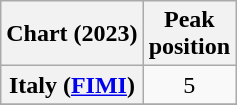<table class="wikitable sortable plainrowheaders" style="text-align:center">
<tr>
<th scope="col">Chart (2023)</th>
<th scope="col">Peak<br>position</th>
</tr>
<tr>
<th scope="row">Italy (<a href='#'>FIMI</a>)</th>
<td>5</td>
</tr>
<tr>
</tr>
</table>
